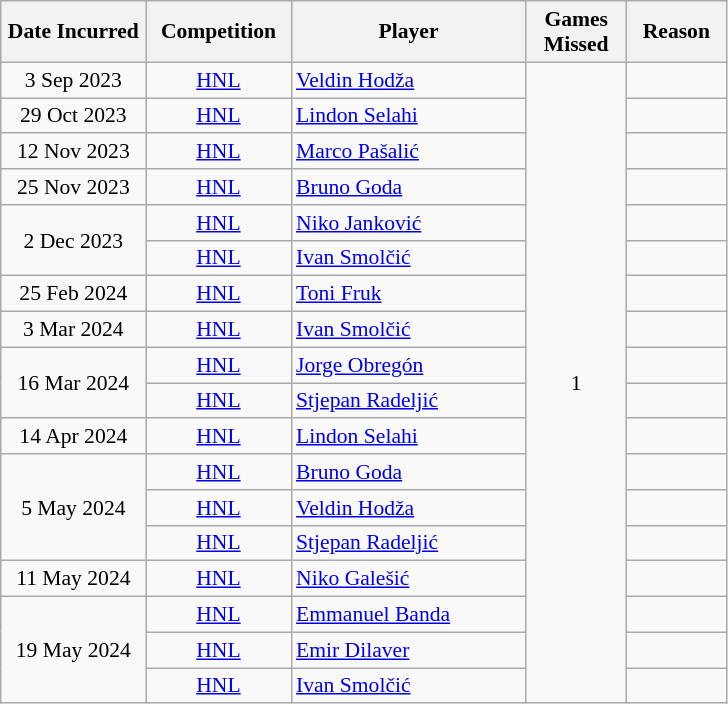<table class="wikitable" style="font-size: 90%; text-align: center;">
<tr>
<th width=90>Date Incurred</th>
<th width=90>Competition</th>
<th width=150>Player</th>
<th width=60>Games Missed</th>
<th width=60>Reason</th>
</tr>
<tr>
<td>3 Sep 2023</td>
<td><a href='#'>HNL</a></td>
<td style="text-align:left;"> <a href='#'>Veldin Hodža</a></td>
<td rowspan=18>1</td>
<td>  </td>
</tr>
<tr>
<td>29 Oct 2023</td>
<td><a href='#'>HNL</a></td>
<td style="text-align:left;"> <a href='#'>Lindon Selahi</a></td>
<td>  </td>
</tr>
<tr>
<td>12 Nov 2023</td>
<td><a href='#'>HNL</a></td>
<td style="text-align:left;"> <a href='#'>Marco Pašalić</a></td>
<td>  </td>
</tr>
<tr>
<td>25 Nov 2023</td>
<td><a href='#'>HNL</a></td>
<td style="text-align:left;"> <a href='#'>Bruno Goda</a></td>
<td>  </td>
</tr>
<tr>
<td rowspan=2>2 Dec 2023</td>
<td><a href='#'>HNL</a></td>
<td style="text-align:left;"> <a href='#'>Niko Janković</a></td>
<td>  </td>
</tr>
<tr>
<td><a href='#'>HNL</a></td>
<td style="text-align:left;"> <a href='#'>Ivan Smolčić</a></td>
<td>  </td>
</tr>
<tr>
<td>25 Feb 2024</td>
<td><a href='#'>HNL</a></td>
<td style="text-align:left;"> <a href='#'>Toni Fruk</a></td>
<td>  </td>
</tr>
<tr>
<td>3 Mar 2024</td>
<td><a href='#'>HNL</a></td>
<td style="text-align:left;"> <a href='#'>Ivan Smolčić</a></td>
<td>  </td>
</tr>
<tr>
<td rowspan=2>16 Mar 2024</td>
<td><a href='#'>HNL</a></td>
<td style="text-align:left;"> <a href='#'>Jorge Obregón</a></td>
<td>  </td>
</tr>
<tr>
<td><a href='#'>HNL</a></td>
<td style="text-align:left;"> <a href='#'>Stjepan Radeljić</a></td>
<td>  </td>
</tr>
<tr>
<td>14 Apr 2024</td>
<td><a href='#'>HNL</a></td>
<td style="text-align:left;"> <a href='#'>Lindon Selahi</a></td>
<td>  </td>
</tr>
<tr>
<td rowspan=3>5 May 2024</td>
<td><a href='#'>HNL</a></td>
<td style="text-align:left;"> <a href='#'>Bruno Goda</a></td>
<td>  </td>
</tr>
<tr>
<td><a href='#'>HNL</a></td>
<td style="text-align:left;"> <a href='#'>Veldin Hodža</a></td>
<td>  </td>
</tr>
<tr>
<td><a href='#'>HNL</a></td>
<td style="text-align:left;"> <a href='#'>Stjepan Radeljić</a></td>
<td>  </td>
</tr>
<tr>
<td>11 May 2024</td>
<td><a href='#'>HNL</a></td>
<td style="text-align:left;"> <a href='#'>Niko Galešić</a></td>
<td>  </td>
</tr>
<tr>
<td rowspan=3>19 May 2024</td>
<td><a href='#'>HNL</a></td>
<td style="text-align:left;"> <a href='#'>Emmanuel Banda</a></td>
<td>  </td>
</tr>
<tr>
<td><a href='#'>HNL</a></td>
<td style="text-align:left;"> <a href='#'>Emir Dilaver</a></td>
<td>  </td>
</tr>
<tr>
<td><a href='#'>HNL</a></td>
<td style="text-align:left;"> <a href='#'>Ivan Smolčić</a></td>
<td>  </td>
</tr>
</table>
